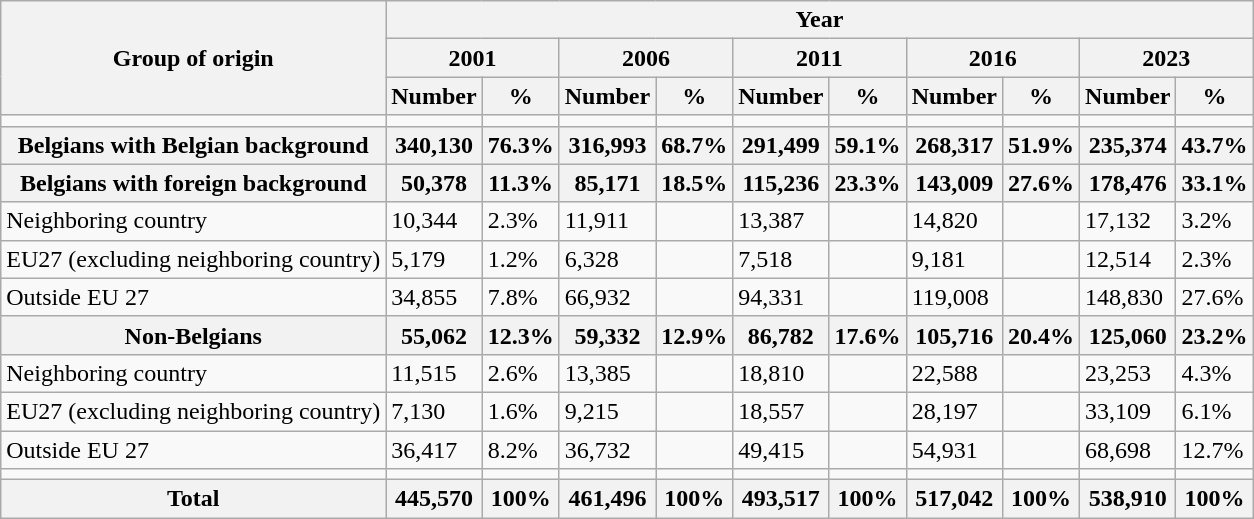<table class="wikitable sortable mw-collapsible">
<tr>
<th rowspan="3">Group of origin</th>
<th colspan="10">Year</th>
</tr>
<tr>
<th colspan="2">2001</th>
<th colspan="2">2006</th>
<th colspan="2">2011</th>
<th colspan="2">2016</th>
<th colspan="2">2023</th>
</tr>
<tr>
<th>Number</th>
<th>%</th>
<th>Number</th>
<th>%</th>
<th>Number</th>
<th>%</th>
<th>Number</th>
<th>%</th>
<th>Number</th>
<th>%</th>
</tr>
<tr>
<td></td>
<td></td>
<td></td>
<td></td>
<td></td>
<td></td>
<td></td>
<td></td>
<td></td>
<td></td>
<td></td>
</tr>
<tr>
<th>Belgians with Belgian background</th>
<th>340,130</th>
<th>76.3%</th>
<th>316,993</th>
<th>68.7%</th>
<th>291,499</th>
<th>59.1%</th>
<th>268,317</th>
<th>51.9%</th>
<th>235,374</th>
<th>43.7%</th>
</tr>
<tr>
<th>Belgians with foreign background</th>
<th>50,378</th>
<th>11.3%</th>
<th>85,171</th>
<th>18.5%</th>
<th>115,236</th>
<th>23.3%</th>
<th>143,009</th>
<th>27.6%</th>
<th>178,476</th>
<th>33.1%</th>
</tr>
<tr>
<td>Neighboring country</td>
<td>10,344</td>
<td>2.3%</td>
<td>11,911</td>
<td></td>
<td>13,387</td>
<td></td>
<td>14,820</td>
<td></td>
<td>17,132</td>
<td>3.2%</td>
</tr>
<tr>
<td>EU27 (excluding neighboring country)</td>
<td>5,179</td>
<td>1.2%</td>
<td>6,328</td>
<td></td>
<td>7,518</td>
<td></td>
<td>9,181</td>
<td></td>
<td>12,514</td>
<td>2.3%</td>
</tr>
<tr>
<td>Outside EU 27</td>
<td>34,855</td>
<td>7.8%</td>
<td>66,932</td>
<td></td>
<td>94,331</td>
<td></td>
<td>119,008</td>
<td></td>
<td>148,830</td>
<td>27.6%</td>
</tr>
<tr>
<th>Non-Belgians</th>
<th>55,062</th>
<th>12.3%</th>
<th>59,332</th>
<th>12.9%</th>
<th>86,782</th>
<th>17.6%</th>
<th>105,716</th>
<th>20.4%</th>
<th>125,060</th>
<th>23.2%</th>
</tr>
<tr>
<td>Neighboring country</td>
<td>11,515</td>
<td>2.6%</td>
<td>13,385</td>
<td></td>
<td>18,810</td>
<td></td>
<td>22,588</td>
<td></td>
<td>23,253</td>
<td>4.3%</td>
</tr>
<tr>
<td>EU27 (excluding neighboring country)</td>
<td>7,130</td>
<td>1.6%</td>
<td>9,215</td>
<td></td>
<td>18,557</td>
<td></td>
<td>28,197</td>
<td></td>
<td>33,109</td>
<td>6.1%</td>
</tr>
<tr>
<td>Outside EU 27</td>
<td>36,417</td>
<td>8.2%</td>
<td>36,732</td>
<td></td>
<td>49,415</td>
<td></td>
<td>54,931</td>
<td></td>
<td>68,698</td>
<td>12.7%</td>
</tr>
<tr>
<td></td>
<td></td>
<td></td>
<td></td>
<td></td>
<td></td>
<td></td>
<td></td>
<td></td>
<td></td>
<td></td>
</tr>
<tr>
<th>Total</th>
<th>445,570</th>
<th>100%</th>
<th>461,496</th>
<th>100%</th>
<th>493,517</th>
<th>100%</th>
<th>517,042</th>
<th>100%</th>
<th>538,910</th>
<th>100%</th>
</tr>
</table>
